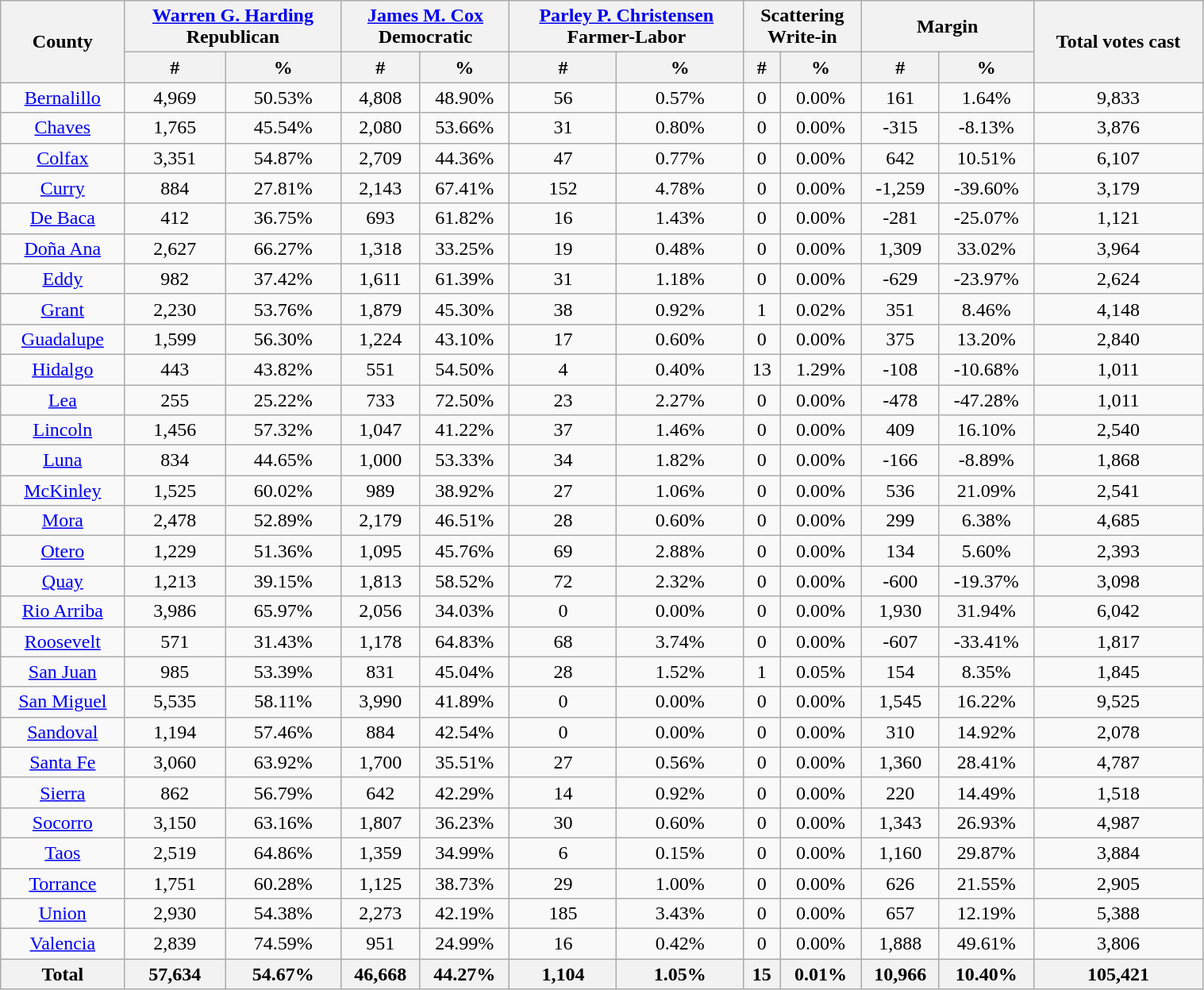<table width="80%" class="wikitable sortable" style="text-align:center">
<tr>
<th style="text-align:center;" rowspan="2">County</th>
<th style="text-align:center;" colspan="2"><a href='#'>Warren G. Harding</a><br>Republican</th>
<th style="text-align:center;" colspan="2"><a href='#'>James M. Cox</a><br>Democratic</th>
<th style="text-align:center;" colspan="2"><a href='#'>Parley P. Christensen</a><br>Farmer-Labor</th>
<th style="text-align:center;" colspan="2">Scattering<br>Write-in</th>
<th style="text-align:center;" colspan="2">Margin</th>
<th style="text-align:center;" rowspan="2">Total votes cast</th>
</tr>
<tr>
<th style="text-align:center;" data-sort-type="number">#</th>
<th style="text-align:center;" data-sort-type="number">%</th>
<th style="text-align:center;" data-sort-type="number">#</th>
<th style="text-align:center;" data-sort-type="number">%</th>
<th style="text-align:center;" data-sort-type="number">#</th>
<th style="text-align:center;" data-sort-type="number">%</th>
<th style="text-align:center;" data-sort-type="number">#</th>
<th style="text-align:center;" data-sort-type="number">%</th>
<th style="text-align:center;" data-sort-type="number">#</th>
<th style="text-align:center;" data-sort-type="number">%</th>
</tr>
<tr style="text-align:center;">
<td><a href='#'>Bernalillo</a></td>
<td>4,969</td>
<td>50.53%</td>
<td>4,808</td>
<td>48.90%</td>
<td>56</td>
<td>0.57%</td>
<td>0</td>
<td>0.00%</td>
<td>161</td>
<td>1.64%</td>
<td>9,833</td>
</tr>
<tr style="text-align:center;">
<td><a href='#'>Chaves</a></td>
<td>1,765</td>
<td>45.54%</td>
<td>2,080</td>
<td>53.66%</td>
<td>31</td>
<td>0.80%</td>
<td>0</td>
<td>0.00%</td>
<td>-315</td>
<td>-8.13%</td>
<td>3,876</td>
</tr>
<tr style="text-align:center;">
<td><a href='#'>Colfax</a></td>
<td>3,351</td>
<td>54.87%</td>
<td>2,709</td>
<td>44.36%</td>
<td>47</td>
<td>0.77%</td>
<td>0</td>
<td>0.00%</td>
<td>642</td>
<td>10.51%</td>
<td>6,107</td>
</tr>
<tr style="text-align:center;">
<td><a href='#'>Curry</a></td>
<td>884</td>
<td>27.81%</td>
<td>2,143</td>
<td>67.41%</td>
<td>152</td>
<td>4.78%</td>
<td>0</td>
<td>0.00%</td>
<td>-1,259</td>
<td>-39.60%</td>
<td>3,179</td>
</tr>
<tr style="text-align:center;">
<td><a href='#'>De Baca</a></td>
<td>412</td>
<td>36.75%</td>
<td>693</td>
<td>61.82%</td>
<td>16</td>
<td>1.43%</td>
<td>0</td>
<td>0.00%</td>
<td>-281</td>
<td>-25.07%</td>
<td>1,121</td>
</tr>
<tr style="text-align:center;">
<td><a href='#'>Doña Ana</a></td>
<td>2,627</td>
<td>66.27%</td>
<td>1,318</td>
<td>33.25%</td>
<td>19</td>
<td>0.48%</td>
<td>0</td>
<td>0.00%</td>
<td>1,309</td>
<td>33.02%</td>
<td>3,964</td>
</tr>
<tr style="text-align:center;">
<td><a href='#'>Eddy</a></td>
<td>982</td>
<td>37.42%</td>
<td>1,611</td>
<td>61.39%</td>
<td>31</td>
<td>1.18%</td>
<td>0</td>
<td>0.00%</td>
<td>-629</td>
<td>-23.97%</td>
<td>2,624</td>
</tr>
<tr style="text-align:center;">
<td><a href='#'>Grant</a></td>
<td>2,230</td>
<td>53.76%</td>
<td>1,879</td>
<td>45.30%</td>
<td>38</td>
<td>0.92%</td>
<td>1</td>
<td>0.02%</td>
<td>351</td>
<td>8.46%</td>
<td>4,148</td>
</tr>
<tr style="text-align:center;">
<td><a href='#'>Guadalupe</a></td>
<td>1,599</td>
<td>56.30%</td>
<td>1,224</td>
<td>43.10%</td>
<td>17</td>
<td>0.60%</td>
<td>0</td>
<td>0.00%</td>
<td>375</td>
<td>13.20%</td>
<td>2,840</td>
</tr>
<tr style="text-align:center;">
<td><a href='#'>Hidalgo</a></td>
<td>443</td>
<td>43.82%</td>
<td>551</td>
<td>54.50%</td>
<td>4</td>
<td>0.40%</td>
<td>13</td>
<td>1.29%</td>
<td>-108</td>
<td>-10.68%</td>
<td>1,011</td>
</tr>
<tr style="text-align:center;">
<td><a href='#'>Lea</a></td>
<td>255</td>
<td>25.22%</td>
<td>733</td>
<td>72.50%</td>
<td>23</td>
<td>2.27%</td>
<td>0</td>
<td>0.00%</td>
<td>-478</td>
<td>-47.28%</td>
<td>1,011</td>
</tr>
<tr style="text-align:center;">
<td><a href='#'>Lincoln</a></td>
<td>1,456</td>
<td>57.32%</td>
<td>1,047</td>
<td>41.22%</td>
<td>37</td>
<td>1.46%</td>
<td>0</td>
<td>0.00%</td>
<td>409</td>
<td>16.10%</td>
<td>2,540</td>
</tr>
<tr style="text-align:center;">
<td><a href='#'>Luna</a></td>
<td>834</td>
<td>44.65%</td>
<td>1,000</td>
<td>53.33%</td>
<td>34</td>
<td>1.82%</td>
<td>0</td>
<td>0.00%</td>
<td>-166</td>
<td>-8.89%</td>
<td>1,868</td>
</tr>
<tr style="text-align:center;">
<td><a href='#'>McKinley</a></td>
<td>1,525</td>
<td>60.02%</td>
<td>989</td>
<td>38.92%</td>
<td>27</td>
<td>1.06%</td>
<td>0</td>
<td>0.00%</td>
<td>536</td>
<td>21.09%</td>
<td>2,541</td>
</tr>
<tr style="text-align:center;">
<td><a href='#'>Mora</a></td>
<td>2,478</td>
<td>52.89%</td>
<td>2,179</td>
<td>46.51%</td>
<td>28</td>
<td>0.60%</td>
<td>0</td>
<td>0.00%</td>
<td>299</td>
<td>6.38%</td>
<td>4,685</td>
</tr>
<tr style="text-align:center;">
<td><a href='#'>Otero</a></td>
<td>1,229</td>
<td>51.36%</td>
<td>1,095</td>
<td>45.76%</td>
<td>69</td>
<td>2.88%</td>
<td>0</td>
<td>0.00%</td>
<td>134</td>
<td>5.60%</td>
<td>2,393</td>
</tr>
<tr style="text-align:center;">
<td><a href='#'>Quay</a></td>
<td>1,213</td>
<td>39.15%</td>
<td>1,813</td>
<td>58.52%</td>
<td>72</td>
<td>2.32%</td>
<td>0</td>
<td>0.00%</td>
<td>-600</td>
<td>-19.37%</td>
<td>3,098</td>
</tr>
<tr style="text-align:center;">
<td><a href='#'>Rio Arriba</a></td>
<td>3,986</td>
<td>65.97%</td>
<td>2,056</td>
<td>34.03%</td>
<td>0</td>
<td>0.00%</td>
<td>0</td>
<td>0.00%</td>
<td>1,930</td>
<td>31.94%</td>
<td>6,042</td>
</tr>
<tr style="text-align:center;">
<td><a href='#'>Roosevelt</a></td>
<td>571</td>
<td>31.43%</td>
<td>1,178</td>
<td>64.83%</td>
<td>68</td>
<td>3.74%</td>
<td>0</td>
<td>0.00%</td>
<td>-607</td>
<td>-33.41%</td>
<td>1,817</td>
</tr>
<tr style="text-align:center;">
<td><a href='#'>San Juan</a></td>
<td>985</td>
<td>53.39%</td>
<td>831</td>
<td>45.04%</td>
<td>28</td>
<td>1.52%</td>
<td>1</td>
<td>0.05%</td>
<td>154</td>
<td>8.35%</td>
<td>1,845</td>
</tr>
<tr style="text-align:center;">
<td><a href='#'>San Miguel</a></td>
<td>5,535</td>
<td>58.11%</td>
<td>3,990</td>
<td>41.89%</td>
<td>0</td>
<td>0.00%</td>
<td>0</td>
<td>0.00%</td>
<td>1,545</td>
<td>16.22%</td>
<td>9,525</td>
</tr>
<tr style="text-align:center;">
<td><a href='#'>Sandoval</a></td>
<td>1,194</td>
<td>57.46%</td>
<td>884</td>
<td>42.54%</td>
<td>0</td>
<td>0.00%</td>
<td>0</td>
<td>0.00%</td>
<td>310</td>
<td>14.92%</td>
<td>2,078</td>
</tr>
<tr style="text-align:center;">
<td><a href='#'>Santa Fe</a></td>
<td>3,060</td>
<td>63.92%</td>
<td>1,700</td>
<td>35.51%</td>
<td>27</td>
<td>0.56%</td>
<td>0</td>
<td>0.00%</td>
<td>1,360</td>
<td>28.41%</td>
<td>4,787</td>
</tr>
<tr style="text-align:center;">
<td><a href='#'>Sierra</a></td>
<td>862</td>
<td>56.79%</td>
<td>642</td>
<td>42.29%</td>
<td>14</td>
<td>0.92%</td>
<td>0</td>
<td>0.00%</td>
<td>220</td>
<td>14.49%</td>
<td>1,518</td>
</tr>
<tr style="text-align:center;">
<td><a href='#'>Socorro</a></td>
<td>3,150</td>
<td>63.16%</td>
<td>1,807</td>
<td>36.23%</td>
<td>30</td>
<td>0.60%</td>
<td>0</td>
<td>0.00%</td>
<td>1,343</td>
<td>26.93%</td>
<td>4,987</td>
</tr>
<tr style="text-align:center;">
<td><a href='#'>Taos</a></td>
<td>2,519</td>
<td>64.86%</td>
<td>1,359</td>
<td>34.99%</td>
<td>6</td>
<td>0.15%</td>
<td>0</td>
<td>0.00%</td>
<td>1,160</td>
<td>29.87%</td>
<td>3,884</td>
</tr>
<tr style="text-align:center;">
<td><a href='#'>Torrance</a></td>
<td>1,751</td>
<td>60.28%</td>
<td>1,125</td>
<td>38.73%</td>
<td>29</td>
<td>1.00%</td>
<td>0</td>
<td>0.00%</td>
<td>626</td>
<td>21.55%</td>
<td>2,905</td>
</tr>
<tr style="text-align:center;">
<td><a href='#'>Union</a></td>
<td>2,930</td>
<td>54.38%</td>
<td>2,273</td>
<td>42.19%</td>
<td>185</td>
<td>3.43%</td>
<td>0</td>
<td>0.00%</td>
<td>657</td>
<td>12.19%</td>
<td>5,388</td>
</tr>
<tr style="text-align:center;">
<td><a href='#'>Valencia</a></td>
<td>2,839</td>
<td>74.59%</td>
<td>951</td>
<td>24.99%</td>
<td>16</td>
<td>0.42%</td>
<td>0</td>
<td>0.00%</td>
<td>1,888</td>
<td>49.61%</td>
<td>3,806</td>
</tr>
<tr style="text-align:center;">
<th>Total</th>
<th>57,634</th>
<th>54.67%</th>
<th>46,668</th>
<th>44.27%</th>
<th>1,104</th>
<th>1.05%</th>
<th>15</th>
<th>0.01%</th>
<th>10,966</th>
<th>10.40%</th>
<th>105,421</th>
</tr>
</table>
